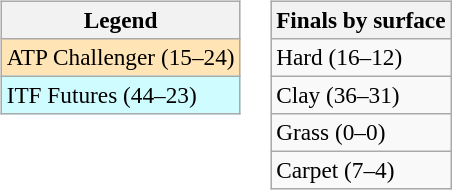<table>
<tr valign=top>
<td><br><table class=wikitable style=font-size:97%>
<tr>
<th>Legend</th>
</tr>
<tr bgcolor=moccasin>
<td>ATP Challenger (15–24)</td>
</tr>
<tr bgcolor=cffcff>
<td>ITF Futures (44–23)</td>
</tr>
</table>
</td>
<td><br><table class=wikitable style=font-size:97%>
<tr>
<th>Finals by surface</th>
</tr>
<tr>
<td>Hard (16–12)</td>
</tr>
<tr>
<td>Clay (36–31)</td>
</tr>
<tr>
<td>Grass (0–0)</td>
</tr>
<tr>
<td>Carpet (7–4)</td>
</tr>
</table>
</td>
</tr>
</table>
